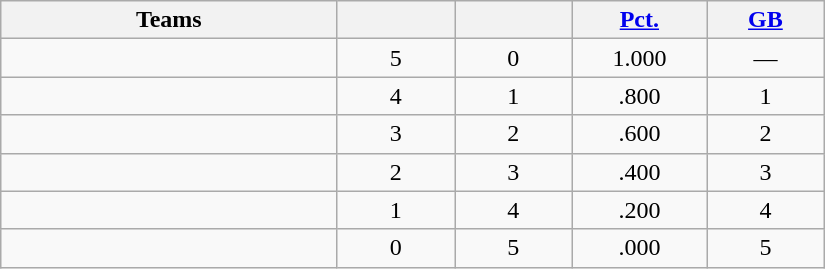<table class="wikitable" width="550" style="text-align:center;">
<tr>
<th width="20%">Teams</th>
<th width="7%"></th>
<th width="7%"></th>
<th width="8%"><a href='#'>Pct.</a></th>
<th width="7%"><a href='#'>GB</a></th>
</tr>
<tr>
<td align=left></td>
<td>5</td>
<td>0</td>
<td>1.000</td>
<td>—</td>
</tr>
<tr>
<td align=left></td>
<td>4</td>
<td>1</td>
<td>.800</td>
<td>1</td>
</tr>
<tr>
<td align=left></td>
<td>3</td>
<td>2</td>
<td>.600</td>
<td>2</td>
</tr>
<tr>
<td align=left></td>
<td>2</td>
<td>3</td>
<td>.400</td>
<td>3</td>
</tr>
<tr>
<td align=left></td>
<td>1</td>
<td>4</td>
<td>.200</td>
<td>4</td>
</tr>
<tr>
<td align=left></td>
<td>0</td>
<td>5</td>
<td>.000</td>
<td>5</td>
</tr>
</table>
